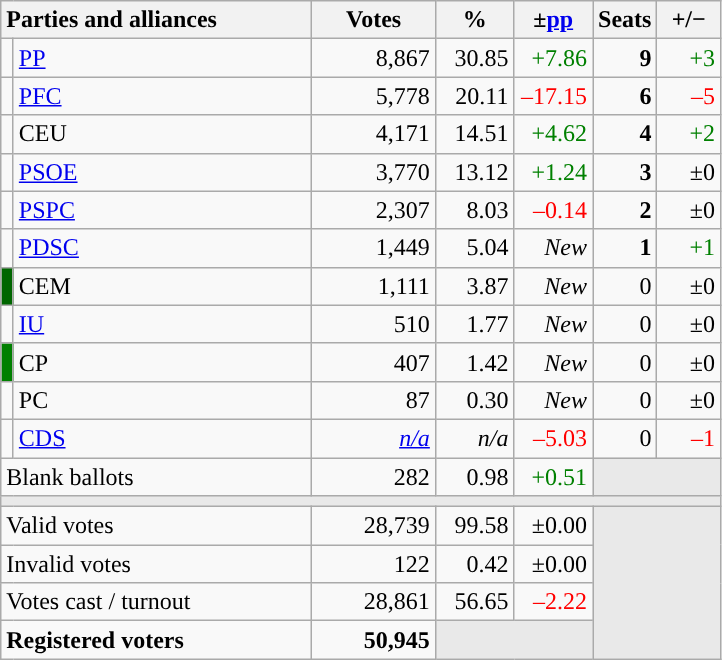<table class="wikitable" style="text-align:right;">
<tr>
<th style="text-align:left;" colspan="2" width="200">Parties and alliances</th>
<th width="75">Votes</th>
<th width="45">%</th>
<th width="45">±<a href='#'>pp</a></th>
<th width="35">Seats</th>
<th width="35">+/−</th>
</tr>
<tr>
<td width="1" style="color:inherit;background:"></td>
<td align="left"><a href='#'>PP</a></td>
<td>8,867</td>
<td>30.85</td>
<td style="color:green;">+7.86</td>
<td><strong>9</strong></td>
<td style="color:green;">+3</td>
</tr>
<tr>
<td style="color:inherit;background:"></td>
<td align="left"><a href='#'>PFC</a></td>
<td>5,778</td>
<td>20.11</td>
<td style="color:red;">–17.15</td>
<td><strong>6</strong></td>
<td style="color:red;">–5</td>
</tr>
<tr>
<td style="color:inherit;background:"></td>
<td align="left">CEU</td>
<td>4,171</td>
<td>14.51</td>
<td style="color:green;">+4.62</td>
<td><strong>4</strong></td>
<td style="color:green;">+2</td>
</tr>
<tr>
<td style="color:inherit;background:"></td>
<td align="left"><a href='#'>PSOE</a></td>
<td>3,770</td>
<td>13.12</td>
<td style="color:green;">+1.24</td>
<td><strong>3</strong></td>
<td>±0</td>
</tr>
<tr>
<td style="color:inherit;background:"></td>
<td align="left"><a href='#'>PSPC</a></td>
<td>2,307</td>
<td>8.03</td>
<td style="color:red;">–0.14</td>
<td><strong>2</strong></td>
<td>±0</td>
</tr>
<tr>
<td style="color:inherit;background:"></td>
<td align="left"><a href='#'>PDSC</a></td>
<td>1,449</td>
<td>5.04</td>
<td><em>New</em></td>
<td><strong>1</strong></td>
<td style="color:green;">+1</td>
</tr>
<tr>
<td style="color:inherit;background:#006600"></td>
<td align="left">CEM</td>
<td>1,111</td>
<td>3.87</td>
<td><em>New</em></td>
<td>0</td>
<td>±0</td>
</tr>
<tr>
<td style="color:inherit;background:"></td>
<td align="left"><a href='#'>IU</a></td>
<td>510</td>
<td>1.77</td>
<td><em>New</em></td>
<td>0</td>
<td>±0</td>
</tr>
<tr>
<td bgcolor="green"></td>
<td align="left">CP</td>
<td>407</td>
<td>1.42</td>
<td><em>New</em></td>
<td>0</td>
<td>±0</td>
</tr>
<tr>
<td style="color:inherit;background:"></td>
<td align="left">PC</td>
<td>87</td>
<td>0.30</td>
<td><em>New</em></td>
<td>0</td>
<td>±0</td>
</tr>
<tr>
<td style="color:inherit;background:"></td>
<td align="left"><a href='#'>CDS</a></td>
<td><em><a href='#'>n/a</a></em></td>
<td><em>n/a</em></td>
<td style="color:red;">–5.03</td>
<td>0</td>
<td style="color:red;">–1</td>
</tr>
<tr>
<td align="left" colspan="2">Blank ballots</td>
<td>282</td>
<td>0.98</td>
<td style="color:green;">+0.51</td>
<td bgcolor="#E9E9E9" colspan="2"></td>
</tr>
<tr>
<td colspan="7" bgcolor="#E9E9E9"></td>
</tr>
<tr>
<td align="left" colspan="2">Valid votes</td>
<td>28,739</td>
<td>99.58</td>
<td>±0.00</td>
<td bgcolor="#E9E9E9" colspan="2" rowspan="4"></td>
</tr>
<tr>
<td align="left" colspan="2">Invalid votes</td>
<td>122</td>
<td>0.42</td>
<td>±0.00</td>
</tr>
<tr>
<td align="left" colspan="2">Votes cast / turnout</td>
<td>28,861</td>
<td>56.65</td>
<td style="color:red;">–2.22</td>
</tr>
<tr style="font-weight:bold;">
<td align="left" colspan="2">Registered voters</td>
<td>50,945</td>
<td bgcolor="#E9E9E9" colspan="2"></td>
</tr>
</table>
